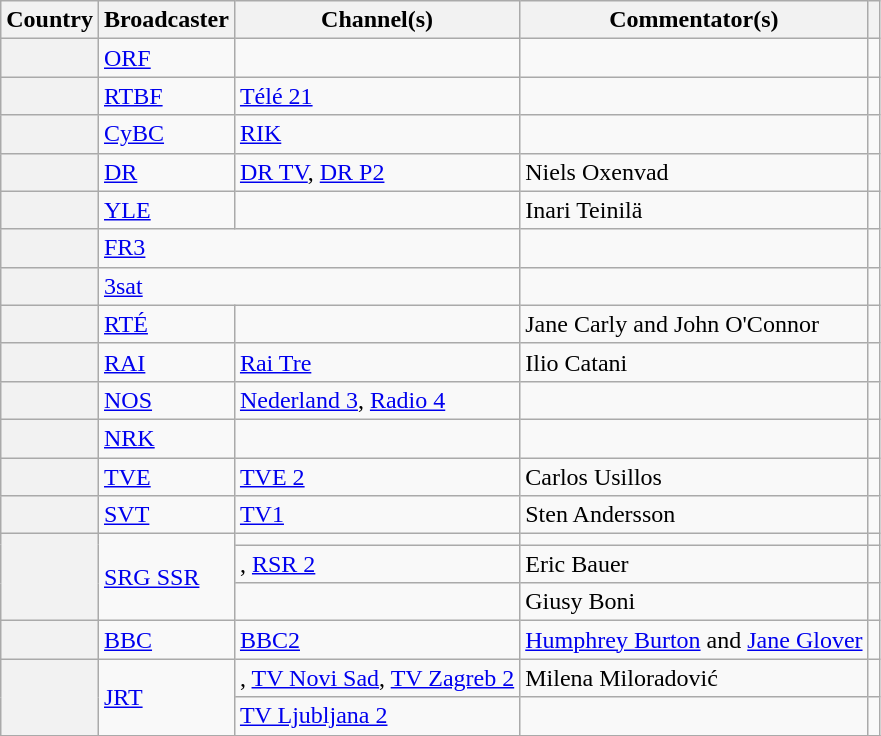<table class="wikitable plainrowheaders">
<tr>
<th scope="col">Country</th>
<th scope="col">Broadcaster</th>
<th scope="col">Channel(s)</th>
<th scope="col">Commentator(s)</th>
<th scope="col"></th>
</tr>
<tr>
<th scope="row"></th>
<td><a href='#'>ORF</a></td>
<td></td>
<td></td>
<td></td>
</tr>
<tr>
<th scope="row"></th>
<td><a href='#'>RTBF</a></td>
<td><a href='#'>Télé 21</a></td>
<td></td>
<td style="text-align:center"></td>
</tr>
<tr>
<th scope="row"></th>
<td><a href='#'>CyBC</a></td>
<td><a href='#'>RIK</a></td>
<td></td>
<td style="text-align:center"></td>
</tr>
<tr>
<th scope="row"></th>
<td><a href='#'>DR</a></td>
<td><a href='#'>DR TV</a>, <a href='#'>DR P2</a></td>
<td>Niels Oxenvad</td>
<td style="text-align:center"></td>
</tr>
<tr>
<th scope="row"></th>
<td><a href='#'>YLE</a></td>
<td></td>
<td>Inari Teinilä</td>
<td></td>
</tr>
<tr>
<th scope="row"></th>
<td colspan="2"><a href='#'>FR3</a></td>
<td></td>
<td style="text-align:center"></td>
</tr>
<tr>
<th scope="row"></th>
<td colspan="2"><a href='#'>3sat</a></td>
<td></td>
<td style="text-align:center"></td>
</tr>
<tr>
<th scope="row"></th>
<td><a href='#'>RTÉ</a></td>
<td></td>
<td>Jane Carly and John O'Connor</td>
<td></td>
</tr>
<tr>
<th scope="row"></th>
<td><a href='#'>RAI</a></td>
<td><a href='#'>Rai Tre</a></td>
<td>Ilio Catani</td>
<td style="text-align:center"></td>
</tr>
<tr>
<th scope="row"></th>
<td><a href='#'>NOS</a></td>
<td><a href='#'>Nederland 3</a>, <a href='#'>Radio 4</a></td>
<td></td>
<td style="text-align:center"></td>
</tr>
<tr>
<th scope="row"></th>
<td><a href='#'>NRK</a></td>
<td></td>
<td></td>
<td style="text-align:center"></td>
</tr>
<tr>
<th scope="row"></th>
<td><a href='#'>TVE</a></td>
<td><a href='#'>TVE 2</a></td>
<td>Carlos Usillos</td>
<td style="text-align:center"></td>
</tr>
<tr>
<th scope="row"></th>
<td><a href='#'>SVT</a></td>
<td><a href='#'>TV1</a></td>
<td>Sten Andersson</td>
<td style="text-align:center"></td>
</tr>
<tr>
<th scope="rowgroup" rowspan="3"></th>
<td rowspan="3"><a href='#'>SRG SSR</a></td>
<td></td>
<td></td>
<td style="text-align:center"></td>
</tr>
<tr>
<td>, <a href='#'>RSR 2</a></td>
<td>Eric Bauer</td>
<td style="text-align:center"></td>
</tr>
<tr>
<td></td>
<td>Giusy Boni</td>
<td style="text-align:center"></td>
</tr>
<tr>
<th scope="row"></th>
<td><a href='#'>BBC</a></td>
<td><a href='#'>BBC2</a></td>
<td><a href='#'>Humphrey Burton</a> and <a href='#'>Jane Glover</a></td>
<td style="text-align:center"></td>
</tr>
<tr>
<th scope="rowgroup" rowspan="2"></th>
<td rowspan="2"><a href='#'>JRT</a></td>
<td>, <a href='#'>TV Novi Sad</a>, <a href='#'>TV Zagreb 2</a></td>
<td>Milena Miloradović</td>
<td style="text-align:center"></td>
</tr>
<tr>
<td><a href='#'>TV Ljubljana 2</a></td>
<td></td>
<td style="text-align:center"></td>
</tr>
<tr>
</tr>
</table>
